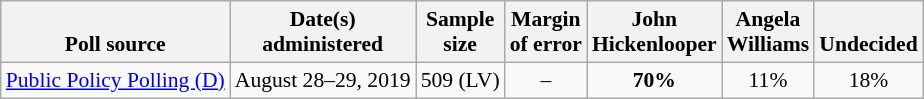<table class="wikitable" style="font-size:90%;text-align:center;">
<tr valign=bottom>
<th>Poll source</th>
<th>Date(s)<br>administered</th>
<th>Sample<br>size</th>
<th>Margin<br>of error</th>
<th style="width:50px;">John<br>Hickenlooper</th>
<th style="width:50px;">Angela<br>Williams</th>
<th>Undecided</th>
</tr>
<tr>
<td style="text-align:left;"><a href='#'>Public Policy Polling (D)</a></td>
<td>August 28–29, 2019</td>
<td>509 (LV)</td>
<td>–</td>
<td><strong>70%</strong></td>
<td>11%</td>
<td>18%</td>
</tr>
</table>
